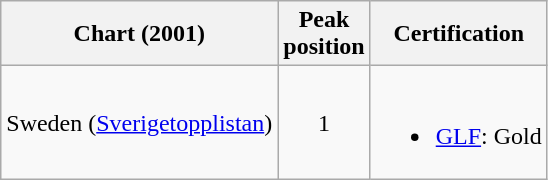<table class="wikitable plainrowheaders">
<tr>
<th>Chart (2001)</th>
<th>Peak<br>position</th>
<th>Certification</th>
</tr>
<tr>
<td>Sweden (<a href='#'>Sverigetopplistan</a>)</td>
<td align="center">1</td>
<td><br><ul><li><a href='#'>GLF</a>: Gold</li></ul></td>
</tr>
</table>
